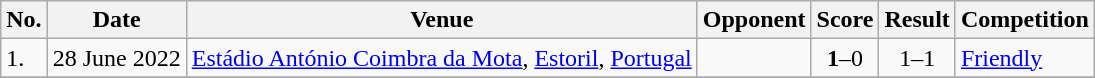<table class="wikitable">
<tr>
<th>No.</th>
<th>Date</th>
<th>Venue</th>
<th>Opponent</th>
<th>Score</th>
<th>Result</th>
<th>Competition</th>
</tr>
<tr>
<td>1.</td>
<td>28 June 2022</td>
<td><a href='#'>Estádio António Coimbra da Mota</a>, <a href='#'>Estoril</a>, <a href='#'>Portugal</a></td>
<td></td>
<td align=center><strong>1</strong>–0</td>
<td align=center>1–1</td>
<td><a href='#'>Friendly</a></td>
</tr>
<tr>
</tr>
</table>
